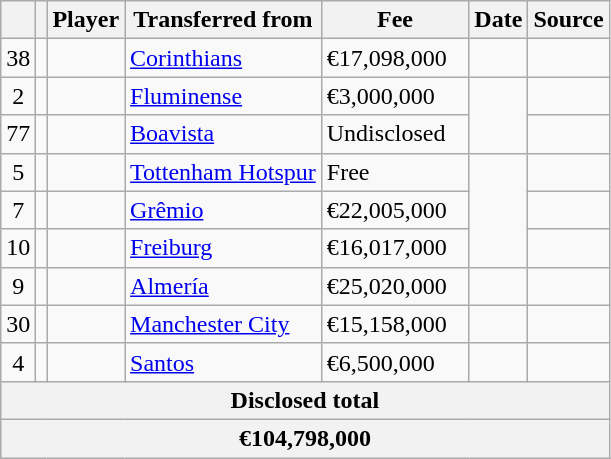<table class="wikitable plainrowheaders sortable">
<tr>
<th></th>
<th></th>
<th scope=col>Player</th>
<th>Transferred from</th>
<th !scope=col; style="width: 91px;">Fee</th>
<th scope=col>Date</th>
<th scope=col>Source</th>
</tr>
<tr>
<td align=center>38</td>
<td align=center></td>
<td></td>
<td> <a href='#'>Corinthians</a></td>
<td>€17,098,000</td>
<td></td>
<td></td>
</tr>
<tr>
<td align=center>2</td>
<td align=center></td>
<td></td>
<td> <a href='#'>Fluminense</a></td>
<td>€3,000,000</td>
<td rowspan=2></td>
<td></td>
</tr>
<tr>
<td align=center>77</td>
<td align=center></td>
<td></td>
<td> <a href='#'>Boavista</a></td>
<td>Undisclosed</td>
<td></td>
</tr>
<tr>
<td align=center>5</td>
<td align=center></td>
<td></td>
<td> <a href='#'>Tottenham Hotspur</a></td>
<td>Free</td>
<td rowspan=3></td>
<td></td>
</tr>
<tr>
<td align=center>7</td>
<td align=center></td>
<td></td>
<td> <a href='#'>Grêmio</a></td>
<td>€22,005,000</td>
<td></td>
</tr>
<tr>
<td align=center>10</td>
<td align=center></td>
<td></td>
<td> <a href='#'>Freiburg</a></td>
<td>€16,017,000</td>
<td></td>
</tr>
<tr>
<td align=center>9</td>
<td align=center></td>
<td></td>
<td> <a href='#'>Almería</a></td>
<td>€25,020,000</td>
<td></td>
<td></td>
</tr>
<tr>
<td align=center>30</td>
<td align=center></td>
<td></td>
<td> <a href='#'>Manchester City</a></td>
<td>€15,158,000</td>
<td></td>
<td></td>
</tr>
<tr>
<td align=center>4</td>
<td align=center></td>
<td></td>
<td> <a href='#'>Santos</a></td>
<td>€6,500,000</td>
<td></td>
<td></td>
</tr>
<tr>
<th colspan="7">Disclosed total</th>
</tr>
<tr>
<th colspan="7">€104,798,000</th>
</tr>
</table>
